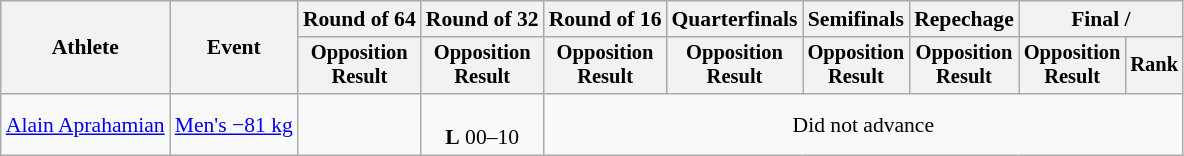<table class="wikitable" style="font-size:90%">
<tr>
<th rowspan="2">Athlete</th>
<th rowspan="2">Event</th>
<th>Round of 64</th>
<th>Round of 32</th>
<th>Round of 16</th>
<th>Quarterfinals</th>
<th>Semifinals</th>
<th>Repechage</th>
<th colspan=2>Final / </th>
</tr>
<tr style="font-size:95%">
<th>Opposition<br>Result</th>
<th>Opposition<br>Result</th>
<th>Opposition<br>Result</th>
<th>Opposition<br>Result</th>
<th>Opposition<br>Result</th>
<th>Opposition<br>Result</th>
<th>Opposition<br>Result</th>
<th>Rank</th>
</tr>
<tr align=center>
<td align=left><a href='#'>Alain Aprahamian</a></td>
<td align=left><a href='#'>Men's −81 kg</a></td>
<td></td>
<td><br><strong>L</strong> 00–10</td>
<td colspan=6>Did not advance</td>
</tr>
</table>
